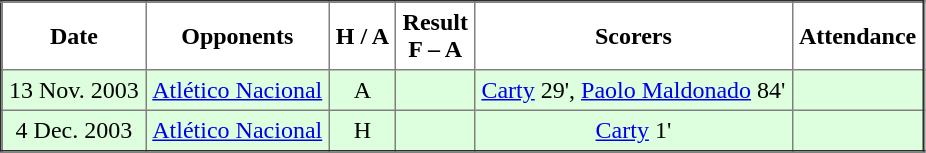<table border="2" cellpadding="4" style="border-collapse:collapse; text-align:center;">
<tr>
<th><strong>Date</strong></th>
<th><strong>Opponents</strong></th>
<th><strong>H / A</strong></th>
<th><strong>Result<br>F – A</strong></th>
<th><strong>Scorers</strong></th>
<th><strong>Attendance</strong></th>
</tr>
<tr bgcolor="#ddffdd">
<td>13 Nov. 2003</td>
<td> <a href='#'>Atlético Nacional</a></td>
<td>A</td>
<td></td>
<td><a href='#'>Carty</a> 29', <a href='#'>Paolo Maldonado</a> 84'</td>
<td></td>
</tr>
<tr bgcolor="#ddffdd">
<td>4 Dec. 2003</td>
<td> <a href='#'>Atlético Nacional</a></td>
<td>H</td>
<td></td>
<td><a href='#'>Carty</a> 1'</td>
<td></td>
</tr>
</table>
